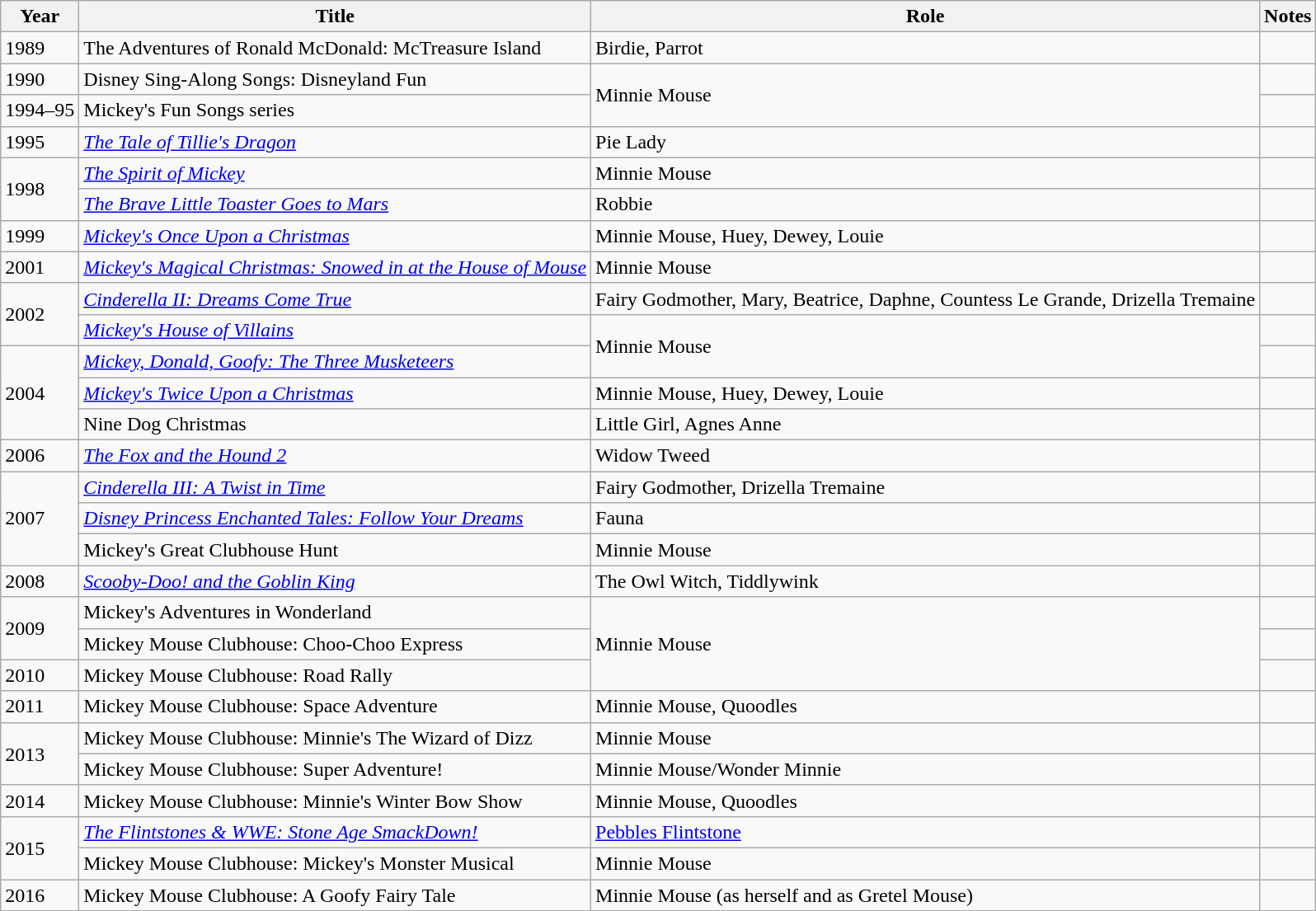<table class = "wikitable sortable">
<tr>
<th>Year</th>
<th>Title</th>
<th>Role</th>
<th>Notes</th>
</tr>
<tr>
<td>1989</td>
<td>The Adventures of Ronald McDonald: McTreasure Island</td>
<td>Birdie, Parrot</td>
<td></td>
</tr>
<tr>
<td>1990</td>
<td>Disney Sing-Along Songs: Disneyland Fun</td>
<td rowspan=2>Minnie Mouse</td>
<td></td>
</tr>
<tr>
<td>1994–95</td>
<td>Mickey's Fun Songs series</td>
<td></td>
</tr>
<tr>
<td>1995</td>
<td><em><a href='#'>The Tale of Tillie's Dragon</a></em></td>
<td>Pie Lady</td>
<td></td>
</tr>
<tr>
<td rowspan=2>1998</td>
<td><em><a href='#'>The Spirit of Mickey</a></em></td>
<td>Minnie Mouse</td>
<td></td>
</tr>
<tr>
<td><em><a href='#'>The Brave Little Toaster Goes to Mars</a></em></td>
<td>Robbie</td>
<td></td>
</tr>
<tr>
<td>1999</td>
<td><em><a href='#'>Mickey's Once Upon a Christmas</a></em></td>
<td>Minnie Mouse, Huey, Dewey, Louie</td>
<td></td>
</tr>
<tr>
<td>2001</td>
<td><em><a href='#'>Mickey's Magical Christmas: Snowed in at the House of Mouse</a></em></td>
<td>Minnie Mouse</td>
<td></td>
</tr>
<tr>
<td rowspan=2>2002</td>
<td><em><a href='#'>Cinderella II: Dreams Come True</a></em></td>
<td>Fairy Godmother, Mary, Beatrice, Daphne, Countess Le Grande, Drizella Tremaine</td>
<td></td>
</tr>
<tr>
<td><em><a href='#'>Mickey's House of Villains</a></em></td>
<td rowspan=2>Minnie Mouse</td>
<td></td>
</tr>
<tr>
<td rowspan=3>2004</td>
<td><em><a href='#'>Mickey, Donald, Goofy: The Three Musketeers</a></em></td>
<td></td>
</tr>
<tr>
<td><em><a href='#'>Mickey's Twice Upon a Christmas</a></em></td>
<td>Minnie Mouse, Huey, Dewey, Louie</td>
<td></td>
</tr>
<tr>
<td>Nine Dog Christmas</td>
<td>Little Girl, Agnes Anne</td>
<td></td>
</tr>
<tr>
<td>2006</td>
<td><em><a href='#'>The Fox and the Hound 2</a></em></td>
<td>Widow Tweed</td>
<td></td>
</tr>
<tr>
<td rowspan=3>2007</td>
<td><em><a href='#'>Cinderella III: A Twist in Time</a></em></td>
<td>Fairy Godmother, Drizella Tremaine</td>
<td></td>
</tr>
<tr>
<td><em><a href='#'>Disney Princess Enchanted Tales: Follow Your Dreams</a></em></td>
<td>Fauna</td>
<td></td>
</tr>
<tr>
<td>Mickey's Great Clubhouse Hunt</td>
<td>Minnie Mouse</td>
<td></td>
</tr>
<tr>
<td>2008</td>
<td><em><a href='#'>Scooby-Doo! and the Goblin King</a></em></td>
<td>The Owl Witch, Tiddlywink</td>
<td></td>
</tr>
<tr>
<td rowspan=2>2009</td>
<td>Mickey's Adventures in Wonderland</td>
<td rowspan=3>Minnie Mouse</td>
<td></td>
</tr>
<tr>
<td>Mickey Mouse Clubhouse: Choo-Choo Express</td>
<td></td>
</tr>
<tr>
<td>2010</td>
<td>Mickey Mouse Clubhouse: Road Rally</td>
<td></td>
</tr>
<tr>
<td>2011</td>
<td>Mickey Mouse Clubhouse: Space Adventure</td>
<td>Minnie Mouse, Quoodles</td>
<td></td>
</tr>
<tr>
<td rowspan=2>2013</td>
<td>Mickey Mouse Clubhouse: Minnie's The Wizard of Dizz</td>
<td>Minnie Mouse</td>
<td></td>
</tr>
<tr>
<td>Mickey Mouse Clubhouse: Super Adventure!</td>
<td>Minnie Mouse/Wonder Minnie</td>
<td></td>
</tr>
<tr>
<td>2014</td>
<td>Mickey Mouse Clubhouse: Minnie's Winter Bow Show</td>
<td>Minnie Mouse, Quoodles</td>
<td></td>
</tr>
<tr>
<td rowspan=2>2015</td>
<td><em><a href='#'>The Flintstones & WWE: Stone Age SmackDown!</a></em></td>
<td><a href='#'>Pebbles Flintstone</a></td>
<td></td>
</tr>
<tr>
<td>Mickey Mouse Clubhouse: Mickey's Monster Musical</td>
<td>Minnie Mouse</td>
<td></td>
</tr>
<tr>
<td rowspan=2>2016</td>
<td>Mickey Mouse Clubhouse: A Goofy Fairy Tale</td>
<td>Minnie Mouse (as herself and as Gretel Mouse)</td>
<td></td>
</tr>
</table>
